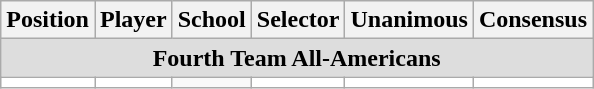<table class="wikitable">
<tr>
<th>Position</th>
<th>Player</th>
<th>School</th>
<th>Selector</th>
<th>Unanimous</th>
<th>Consensus</th>
</tr>
<tr>
<td colspan="6" style="text-align:center; background:#ddd;"><strong>Fourth Team All-Americans</strong></td>
</tr>
<tr style="text-align:center;">
<td style="background:white"></td>
<td style="background:white"></td>
<td></td>
<td style="background:white"></td>
<td style="background:white"></td>
<td style="background:white"></td>
</tr>
</table>
